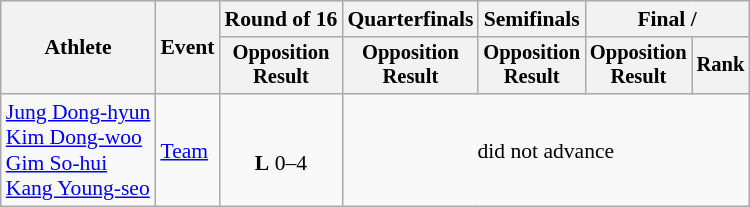<table class="wikitable" style="font-size:90%">
<tr>
<th rowspan="2">Athlete</th>
<th rowspan="2">Event</th>
<th>Round of 16</th>
<th>Quarterfinals</th>
<th>Semifinals</th>
<th colspan=2>Final / </th>
</tr>
<tr style="font-size:95%">
<th>Opposition<br>Result</th>
<th>Opposition<br>Result</th>
<th>Opposition<br>Result</th>
<th>Opposition<br>Result</th>
<th>Rank</th>
</tr>
<tr align=center>
<td align="left"><a href='#'>Jung Dong-hyun</a><br><a href='#'>Kim Dong-woo</a><br><a href='#'>Gim So-hui</a><br><a href='#'>Kang Young-seo</a></td>
<td align="left"><a href='#'>Team</a></td>
<td><br><strong>L</strong> 0–4</td>
<td colspan=4>did not advance</td>
</tr>
</table>
